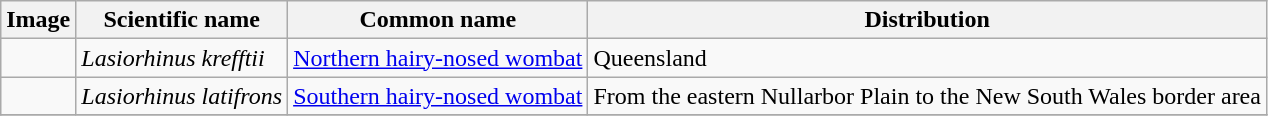<table class="wikitable">
<tr>
<th>Image</th>
<th>Scientific name</th>
<th>Common name</th>
<th>Distribution</th>
</tr>
<tr>
<td></td>
<td><em>Lasiorhinus krefftii</em></td>
<td><a href='#'>Northern hairy-nosed wombat</a></td>
<td>Queensland</td>
</tr>
<tr>
<td></td>
<td><em>Lasiorhinus latifrons</em></td>
<td><a href='#'>Southern hairy-nosed wombat</a></td>
<td>From the eastern Nullarbor Plain to the New South Wales border area</td>
</tr>
<tr>
</tr>
</table>
